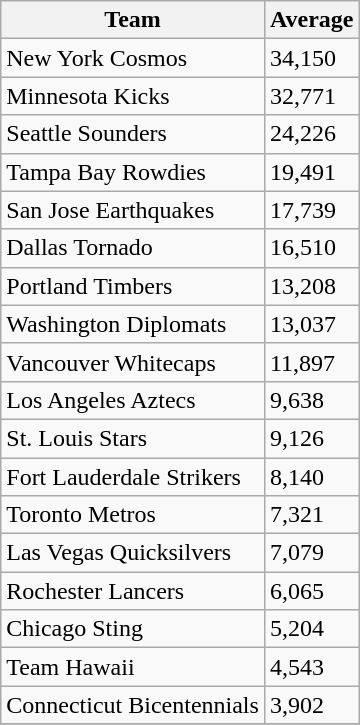<table class="wikitable">
<tr>
<th>Team</th>
<th>Average</th>
</tr>
<tr>
<td>New York Cosmos</td>
<td>34,150</td>
</tr>
<tr>
<td>Minnesota Kicks</td>
<td>32,771</td>
</tr>
<tr>
<td>Seattle Sounders</td>
<td>24,226</td>
</tr>
<tr>
<td>Tampa Bay Rowdies</td>
<td>19,491</td>
</tr>
<tr>
<td>San Jose Earthquakes</td>
<td>17,739</td>
</tr>
<tr>
<td>Dallas Tornado</td>
<td>16,510</td>
</tr>
<tr>
<td>Portland Timbers</td>
<td>13,208</td>
</tr>
<tr>
<td>Washington Diplomats</td>
<td>13,037</td>
</tr>
<tr>
<td>Vancouver Whitecaps</td>
<td>11,897</td>
</tr>
<tr>
<td>Los Angeles Aztecs</td>
<td>9,638</td>
</tr>
<tr>
<td>St. Louis Stars</td>
<td>9,126</td>
</tr>
<tr>
<td>Fort Lauderdale Strikers</td>
<td>8,140</td>
</tr>
<tr>
<td>Toronto Metros</td>
<td>7,321</td>
</tr>
<tr>
<td>Las Vegas Quicksilvers</td>
<td>7,079</td>
</tr>
<tr>
<td>Rochester Lancers</td>
<td>6,065</td>
</tr>
<tr>
<td>Chicago Sting</td>
<td>5,204</td>
</tr>
<tr>
<td>Team Hawaii</td>
<td>4,543</td>
</tr>
<tr>
<td>Connecticut Bicentennials</td>
<td>3,902</td>
</tr>
<tr>
</tr>
</table>
